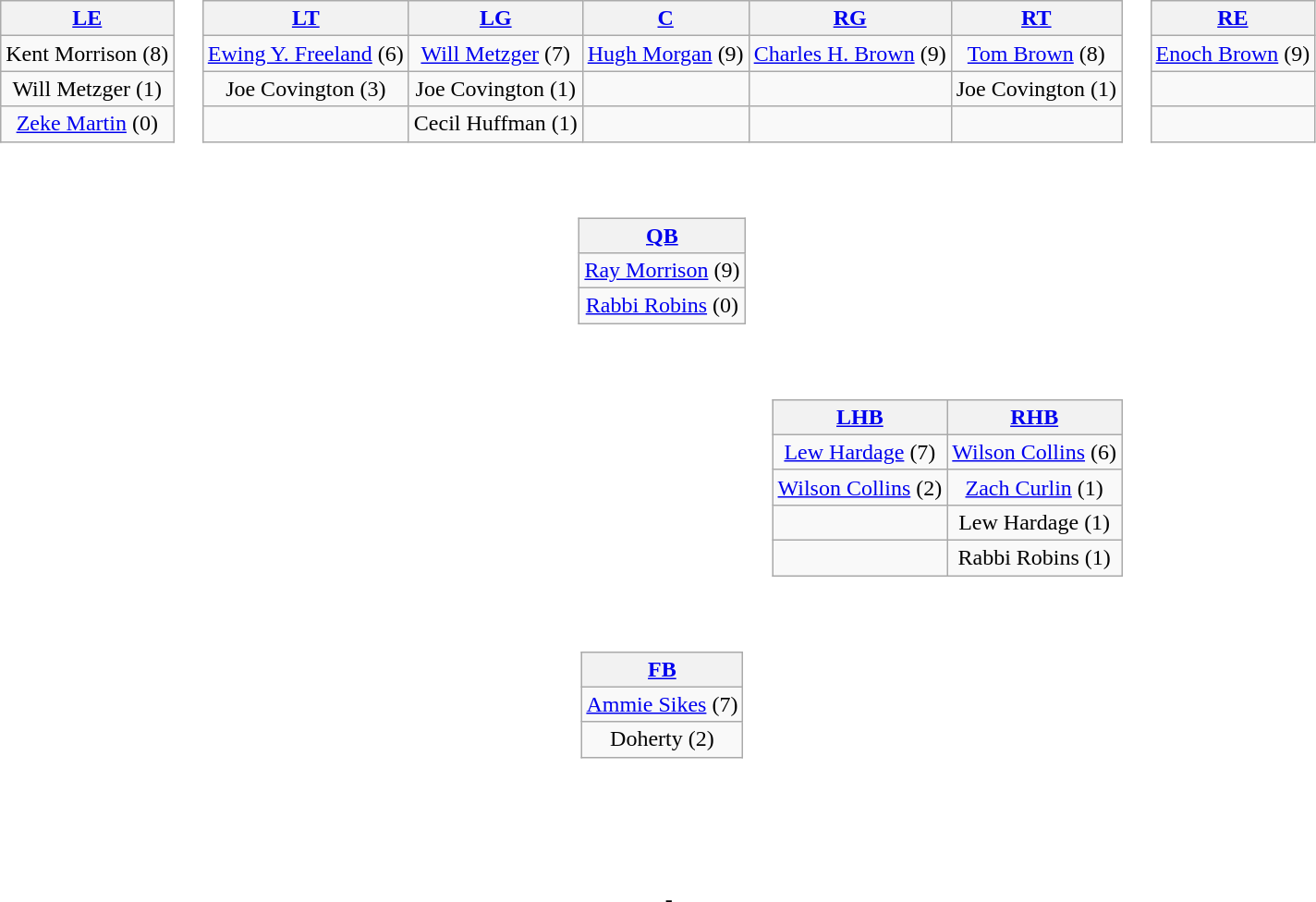<table>
<tr>
<td style="text-align:center;"><br><table style="width:100%">
<tr>
<td align="left"><br><table class="wikitable" style="text-align:center">
<tr>
<th><a href='#'>LE</a></th>
</tr>
<tr>
<td>Kent Morrison (8)</td>
</tr>
<tr>
<td>Will Metzger (1)</td>
</tr>
<tr>
<td><a href='#'>Zeke Martin</a> (0)</td>
</tr>
</table>
</td>
<td><br><table class="wikitable" style="text-align:center">
<tr>
<th><a href='#'>LT</a></th>
<th><a href='#'>LG</a></th>
<th><a href='#'>C</a></th>
<th><a href='#'>RG</a></th>
<th><a href='#'>RT</a></th>
</tr>
<tr>
<td><a href='#'>Ewing Y. Freeland</a> (6)</td>
<td><a href='#'>Will Metzger</a> (7)</td>
<td><a href='#'>Hugh Morgan</a> (9)</td>
<td><a href='#'>Charles H. Brown</a> (9)</td>
<td><a href='#'>Tom Brown</a> (8)</td>
</tr>
<tr>
<td>Joe Covington (3)</td>
<td>Joe Covington (1)</td>
<td></td>
<td></td>
<td>Joe Covington (1)</td>
</tr>
<tr>
<td></td>
<td>Cecil Huffman (1)</td>
<td></td>
<td></td>
<td></td>
</tr>
</table>
</td>
<td align="right"><br><table class="wikitable" style="text-align:center">
<tr>
<th><a href='#'>RE</a></th>
</tr>
<tr>
<td><a href='#'>Enoch Brown</a> (9)</td>
</tr>
<tr>
<td> </td>
</tr>
<tr>
<td> </td>
</tr>
</table>
</td>
</tr>
<tr>
<td></td>
<td align="center"><br><table class="wikitable" style="text-align:center">
<tr>
<th><a href='#'>QB</a></th>
</tr>
<tr>
<td><a href='#'>Ray Morrison</a> (9)</td>
</tr>
<tr>
<td><a href='#'>Rabbi Robins</a> (0)</td>
</tr>
</table>
</td>
</tr>
<tr>
<td></td>
<td align="right"><br><table class="wikitable" style="text-align:center">
<tr>
<th><a href='#'>LHB</a></th>
<th><a href='#'>RHB</a></th>
</tr>
<tr>
<td><a href='#'>Lew Hardage</a> (7)</td>
<td><a href='#'>Wilson Collins</a> (6)</td>
</tr>
<tr>
<td><a href='#'>Wilson Collins</a> (2)</td>
<td><a href='#'>Zach Curlin</a> (1)</td>
</tr>
<tr>
<td></td>
<td>Lew Hardage (1)</td>
</tr>
<tr>
<td></td>
<td>Rabbi Robins (1)</td>
</tr>
</table>
</td>
</tr>
<tr>
<td></td>
<td align="center"><br><table class="wikitable" style="text-align:center">
<tr>
<th><a href='#'>FB</a></th>
</tr>
<tr>
<td><a href='#'>Ammie Sikes</a> (7)</td>
</tr>
<tr>
<td>Doherty (2)</td>
</tr>
</table>
</td>
</tr>
</table>
</td>
</tr>
<tr>
<td style="height:3em"></td>
</tr>
<tr>
<td style="text-align:center;"><br>-</td>
</tr>
</table>
